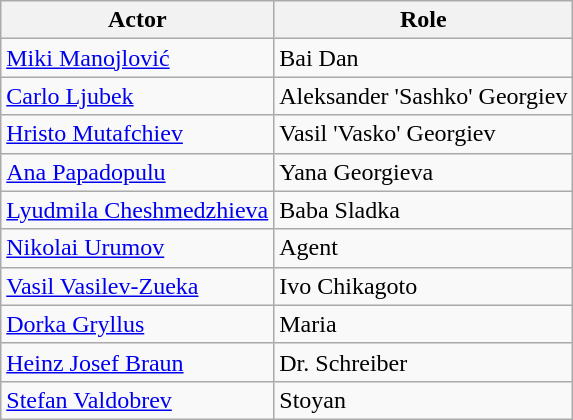<table class="wikitable">
<tr>
<th>Actor</th>
<th>Role</th>
</tr>
<tr>
<td><a href='#'>Miki Manojlović</a></td>
<td>Bai Dan</td>
</tr>
<tr>
<td><a href='#'>Carlo Ljubek</a></td>
<td>Aleksander 'Sashko' Georgiev</td>
</tr>
<tr>
<td><a href='#'>Hristo Mutafchiev</a></td>
<td>Vasil 'Vasko' Georgiev</td>
</tr>
<tr>
<td><a href='#'>Ana Papadopulu</a></td>
<td>Yana Georgieva</td>
</tr>
<tr>
<td><a href='#'>Lyudmila Cheshmedzhieva</a></td>
<td>Baba Sladka</td>
</tr>
<tr>
<td><a href='#'>Nikolai Urumov</a></td>
<td>Agent</td>
</tr>
<tr>
<td><a href='#'>Vasil Vasilev-Zueka</a></td>
<td>Ivo Chikagoto</td>
</tr>
<tr>
<td><a href='#'>Dorka Gryllus</a></td>
<td>Maria</td>
</tr>
<tr>
<td><a href='#'>Heinz Josef Braun</a></td>
<td>Dr. Schreiber</td>
</tr>
<tr>
<td><a href='#'>Stefan Valdobrev</a></td>
<td>Stoyan</td>
</tr>
</table>
